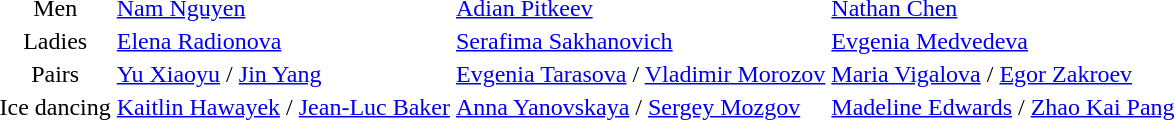<table>
<tr>
<td align=center>Men</td>
<td> <a href='#'>Nam Nguyen</a></td>
<td> <a href='#'>Adian Pitkeev</a></td>
<td> <a href='#'>Nathan Chen</a></td>
</tr>
<tr>
<td align=center>Ladies</td>
<td> <a href='#'>Elena Radionova</a></td>
<td> <a href='#'>Serafima Sakhanovich</a></td>
<td> <a href='#'>Evgenia Medvedeva</a></td>
</tr>
<tr>
<td align=center>Pairs</td>
<td> <a href='#'>Yu Xiaoyu</a> / <a href='#'>Jin Yang</a></td>
<td> <a href='#'>Evgenia Tarasova</a> / <a href='#'>Vladimir Morozov</a></td>
<td> <a href='#'>Maria Vigalova</a> / <a href='#'>Egor Zakroev</a></td>
</tr>
<tr>
<td align=center>Ice dancing</td>
<td> <a href='#'>Kaitlin Hawayek</a> / <a href='#'>Jean-Luc Baker</a></td>
<td> <a href='#'>Anna Yanovskaya</a> / <a href='#'>Sergey Mozgov</a></td>
<td> <a href='#'>Madeline Edwards</a> / <a href='#'>Zhao Kai Pang</a></td>
</tr>
</table>
